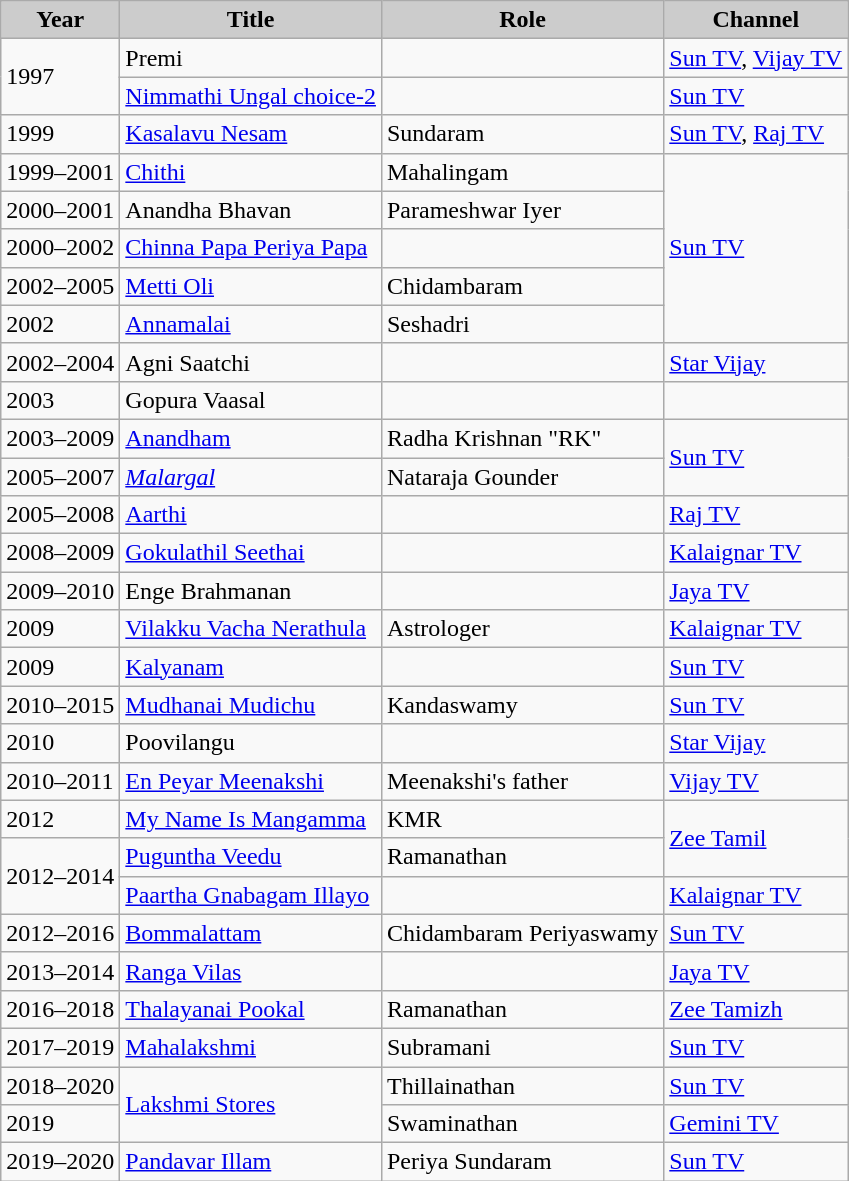<table class="wikitable">
<tr>
<th style="background:#ccc;">Year</th>
<th style="background:#ccc;">Title</th>
<th style="background:#ccc;">Role</th>
<th style="background:#ccc;">Channel</th>
</tr>
<tr>
<td rowspan=2>1997</td>
<td>Premi</td>
<td></td>
<td><a href='#'>Sun TV</a>, <a href='#'>Vijay TV</a></td>
</tr>
<tr>
<td><a href='#'>Nimmathi Ungal choice-2</a></td>
<td></td>
<td><a href='#'>Sun TV</a></td>
</tr>
<tr>
<td>1999</td>
<td><a href='#'>Kasalavu Nesam</a></td>
<td>Sundaram</td>
<td><a href='#'>Sun TV</a>, <a href='#'>Raj TV</a></td>
</tr>
<tr>
<td>1999–2001</td>
<td><a href='#'>Chithi</a></td>
<td>Mahalingam</td>
<td rowspan=5><a href='#'>Sun TV</a></td>
</tr>
<tr>
<td>2000–2001</td>
<td>Anandha Bhavan</td>
<td>Parameshwar Iyer</td>
</tr>
<tr>
<td>2000–2002</td>
<td><a href='#'>Chinna Papa Periya Papa</a></td>
<td></td>
</tr>
<tr>
<td>2002–2005</td>
<td><a href='#'>Metti Oli</a></td>
<td>Chidambaram</td>
</tr>
<tr>
<td>2002</td>
<td><a href='#'>Annamalai</a></td>
<td>Seshadri</td>
</tr>
<tr>
<td>2002–2004</td>
<td>Agni Saatchi</td>
<td></td>
<td><a href='#'>Star Vijay</a></td>
</tr>
<tr>
<td>2003</td>
<td>Gopura Vaasal</td>
<td></td>
<td></td>
</tr>
<tr>
<td>2003–2009</td>
<td><a href='#'>Anandham</a></td>
<td>Radha Krishnan "RK"</td>
<td rowspan=2><a href='#'>Sun TV</a></td>
</tr>
<tr>
<td>2005–2007</td>
<td><em><a href='#'>Malargal</a></em></td>
<td>Nataraja Gounder</td>
</tr>
<tr>
<td>2005–2008</td>
<td><a href='#'>Aarthi</a></td>
<td></td>
<td><a href='#'>Raj TV</a></td>
</tr>
<tr>
<td>2008–2009</td>
<td><a href='#'>Gokulathil Seethai</a></td>
<td></td>
<td><a href='#'>Kalaignar TV</a></td>
</tr>
<tr>
<td>2009–2010</td>
<td>Enge Brahmanan</td>
<td></td>
<td><a href='#'>Jaya TV</a></td>
</tr>
<tr>
<td>2009</td>
<td><a href='#'>Vilakku Vacha Nerathula</a></td>
<td>Astrologer</td>
<td><a href='#'>Kalaignar TV</a></td>
</tr>
<tr>
<td>2009</td>
<td><a href='#'>Kalyanam</a></td>
<td></td>
<td><a href='#'>Sun TV</a></td>
</tr>
<tr>
<td>2010–2015</td>
<td><a href='#'>Mudhanai Mudichu</a></td>
<td>Kandaswamy</td>
<td><a href='#'>Sun TV</a></td>
</tr>
<tr>
<td>2010</td>
<td>Poovilangu</td>
<td></td>
<td><a href='#'>Star Vijay</a></td>
</tr>
<tr>
<td>2010–2011</td>
<td><a href='#'>En Peyar Meenakshi</a></td>
<td>Meenakshi's father</td>
<td><a href='#'>Vijay TV</a></td>
</tr>
<tr>
<td>2012</td>
<td><a href='#'>My Name Is Mangamma</a></td>
<td>KMR</td>
<td rowspan=2><a href='#'>Zee Tamil</a></td>
</tr>
<tr>
<td rowspan=2>2012–2014</td>
<td><a href='#'>Puguntha Veedu</a></td>
<td>Ramanathan</td>
</tr>
<tr>
<td><a href='#'>Paartha Gnabagam Illayo</a></td>
<td></td>
<td><a href='#'>Kalaignar TV</a></td>
</tr>
<tr>
<td>2012–2016</td>
<td><a href='#'>Bommalattam</a></td>
<td>Chidambaram Periyaswamy</td>
<td><a href='#'>Sun TV</a></td>
</tr>
<tr>
<td>2013–2014</td>
<td><a href='#'>Ranga Vilas</a></td>
<td></td>
<td><a href='#'>Jaya TV</a></td>
</tr>
<tr>
<td>2016–2018</td>
<td><a href='#'>Thalayanai Pookal</a></td>
<td>Ramanathan</td>
<td><a href='#'>Zee Tamizh</a></td>
</tr>
<tr>
<td>2017–2019</td>
<td><a href='#'>Mahalakshmi</a></td>
<td>Subramani</td>
<td><a href='#'>Sun TV</a></td>
</tr>
<tr>
<td>2018–2020</td>
<td rowspan="2"><a href='#'>Lakshmi Stores</a></td>
<td>Thillainathan</td>
<td><a href='#'>Sun TV</a></td>
</tr>
<tr>
<td>2019</td>
<td>Swaminathan</td>
<td><a href='#'>Gemini TV</a></td>
</tr>
<tr>
<td>2019–2020</td>
<td><a href='#'>Pandavar Illam</a></td>
<td>Periya Sundaram</td>
<td><a href='#'>Sun TV</a></td>
</tr>
</table>
